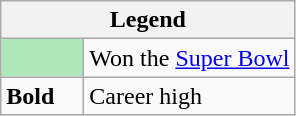<table class="wikitable">
<tr>
<th colspan="2">Legend</th>
</tr>
<tr>
<td style="background:#afe6ba; width:3em;"></td>
<td>Won the <a href='#'>Super Bowl</a></td>
</tr>
<tr>
<td><strong>Bold</strong></td>
<td>Career high</td>
</tr>
</table>
